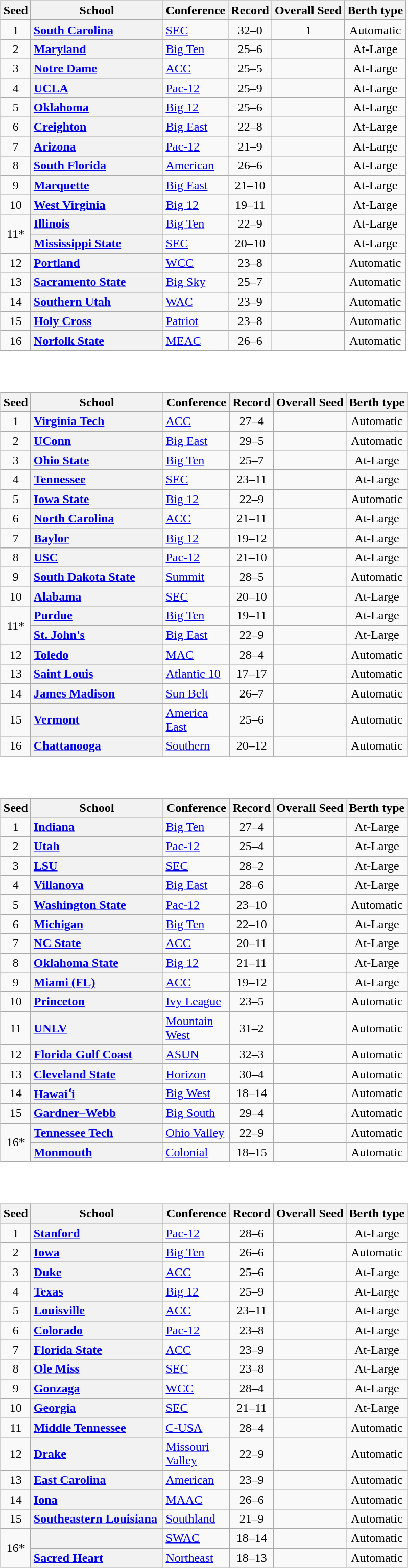<table>
<tr>
<td valign=top><br><table class="wikitable sortable plainrowheaders">
<tr>
<th scope="col">Seed</th>
<th scope="col" style="width: 165px;">School</th>
<th scope="col">Conference</th>
<th scope="col">Record</th>
<th scope="col">Overall Seed</th>
<th scope="col">Berth type</th>
</tr>
<tr>
<td align=center>1</td>
<th scope="row" style="text-align:left"><a href='#'>South Carolina</a></th>
<td><a href='#'>SEC</a></td>
<td align=center>32–0</td>
<td align=center>1</td>
<td align=center>Automatic</td>
</tr>
<tr>
<td align=center>2</td>
<th scope="row" style="text-align:left"><a href='#'>Maryland</a></th>
<td><a href='#'>Big Ten</a></td>
<td align=center>25–6</td>
<td align=center></td>
<td align=center>At-Large</td>
</tr>
<tr>
<td align=center>3</td>
<th scope="row" style="text-align:left"><a href='#'>Notre Dame</a></th>
<td><a href='#'>ACC</a></td>
<td align=center>25–5</td>
<td align=center></td>
<td align=center>At-Large</td>
</tr>
<tr>
<td align=center>4</td>
<th scope="row" style="text-align:left"><a href='#'>UCLA</a></th>
<td><a href='#'>Pac-12</a></td>
<td align=center>25–9</td>
<td align=center></td>
<td align=center>At-Large</td>
</tr>
<tr>
<td align=center>5</td>
<th scope="row" style="text-align:left"><a href='#'>Oklahoma</a></th>
<td><a href='#'>Big 12</a></td>
<td align=center>25–6</td>
<td align=center></td>
<td align=center>At-Large</td>
</tr>
<tr>
<td align=center>6</td>
<th scope="row" style="text-align:left"><a href='#'>Creighton</a></th>
<td><a href='#'>Big East</a></td>
<td align=center>22–8</td>
<td align=center></td>
<td align=center>At-Large</td>
</tr>
<tr>
<td align=center>7</td>
<th scope="row" style="text-align:left"><a href='#'>Arizona</a></th>
<td><a href='#'>Pac-12</a></td>
<td align=center>21–9</td>
<td align=center></td>
<td align=center>At-Large</td>
</tr>
<tr>
<td align=center>8</td>
<th scope="row" style="text-align:left"><a href='#'>South Florida</a></th>
<td><a href='#'>American</a></td>
<td align=center>26–6</td>
<td align=center></td>
<td align=center>At-Large</td>
</tr>
<tr>
<td align=center>9</td>
<th scope="row" style="text-align:left"><a href='#'>Marquette</a></th>
<td><a href='#'>Big East</a></td>
<td align=center>21–10</td>
<td align=center></td>
<td align=center>At-Large</td>
</tr>
<tr>
<td align=center>10</td>
<th scope="row" style="text-align:left"><a href='#'>West Virginia</a></th>
<td><a href='#'>Big 12</a></td>
<td align=center>19–11</td>
<td align=center></td>
<td align=center>At-Large</td>
</tr>
<tr>
<td rowspan=2 align=center>11*</td>
<th scope="row" style="text-align:left"><a href='#'>Illinois</a></th>
<td><a href='#'>Big Ten</a></td>
<td align=center>22–9</td>
<td align=center></td>
<td align=center>At-Large</td>
</tr>
<tr>
<th scope="row" style="text-align:left"><a href='#'>Mississippi State</a></th>
<td><a href='#'>SEC</a></td>
<td align=center>20–10</td>
<td align=center></td>
<td align=center>At-Large</td>
</tr>
<tr>
<td align=center>12</td>
<th scope="row" style="text-align:left"><a href='#'>Portland</a></th>
<td><a href='#'>WCC</a></td>
<td align=center>23–8</td>
<td align=center></td>
<td align=center>Automatic</td>
</tr>
<tr>
<td align=center>13</td>
<th scope="row" style="text-align:left"><a href='#'>Sacramento State</a></th>
<td><a href='#'>Big Sky</a></td>
<td align=center>25–7</td>
<td align=center></td>
<td align=center>Automatic</td>
</tr>
<tr>
<td align=center>14</td>
<th scope="row" style="text-align:left"><a href='#'>Southern Utah</a></th>
<td><a href='#'>WAC</a></td>
<td align=center>23–9</td>
<td align=center></td>
<td align=center>Automatic</td>
</tr>
<tr>
<td align=center>15</td>
<th scope="row" style="text-align:left"><a href='#'>Holy Cross</a></th>
<td><a href='#'>Patriot</a></td>
<td align=center>23–8</td>
<td align=center></td>
<td align=center>Automatic</td>
</tr>
<tr>
<td align=center>16</td>
<th scope="row" style="text-align:left"><a href='#'>Norfolk State</a></th>
<td><a href='#'>MEAC</a></td>
<td align=center>26–6</td>
<td align=center></td>
<td align=center>Automatic</td>
</tr>
</table>
</td>
</tr>
<tr>
<td valign=top><br><table class="wikitable sortable plainrowheaders">
<tr>
<th scope="col">Seed</th>
<th scope="col" style="width: 165px;">School</th>
<th scope="col" style="width: 80px;">Conference</th>
<th scope="col">Record</th>
<th scope="col">Overall Seed</th>
<th scope="col">Berth type</th>
</tr>
<tr>
<td align=center>1</td>
<th scope="row" style="text-align:left"><a href='#'>Virginia Tech</a></th>
<td><a href='#'>ACC</a></td>
<td align=center>27–4</td>
<td align=center></td>
<td align=center>Automatic</td>
</tr>
<tr>
<td align=center>2</td>
<th scope="row" style="text-align:left"><a href='#'>UConn</a></th>
<td><a href='#'>Big East</a></td>
<td align=center>29–5</td>
<td align=center></td>
<td align=center>Automatic</td>
</tr>
<tr>
<td align=center>3</td>
<th scope="row" style="text-align:left"><a href='#'>Ohio State</a></th>
<td><a href='#'>Big Ten</a></td>
<td align=center>25–7</td>
<td align=center></td>
<td align=center>At-Large</td>
</tr>
<tr>
<td align=center>4</td>
<th scope="row" style="text-align:left"><a href='#'>Tennessee</a></th>
<td><a href='#'>SEC</a></td>
<td align=center>23–11</td>
<td align=center></td>
<td align=center>At-Large</td>
</tr>
<tr>
<td align=center>5</td>
<th scope="row" style="text-align:left"><a href='#'>Iowa State</a></th>
<td><a href='#'>Big 12</a></td>
<td align=center>22–9</td>
<td align=center></td>
<td align=center>Automatic</td>
</tr>
<tr>
<td align=center>6</td>
<th scope="row" style="text-align:left"><a href='#'>North Carolina</a></th>
<td><a href='#'>ACC</a></td>
<td align=center>21–11</td>
<td align=center></td>
<td align=center>At-Large</td>
</tr>
<tr>
<td align=center>7</td>
<th scope="row" style="text-align:left"><a href='#'>Baylor</a></th>
<td><a href='#'>Big 12</a></td>
<td align=center>19–12</td>
<td align=center></td>
<td align=center>At-Large</td>
</tr>
<tr>
<td align=center>8</td>
<th scope="row" style="text-align:left"><a href='#'>USC</a></th>
<td><a href='#'>Pac-12</a></td>
<td align=center>21–10</td>
<td align=center></td>
<td align=center>At-Large</td>
</tr>
<tr>
<td align=center>9</td>
<th scope="row" style="text-align:left"><a href='#'>South Dakota State</a></th>
<td><a href='#'>Summit</a></td>
<td align=center>28–5</td>
<td align=center></td>
<td align=center>Automatic</td>
</tr>
<tr>
<td align=center>10</td>
<th scope="row" style="text-align:left"><a href='#'>Alabama</a></th>
<td><a href='#'>SEC</a></td>
<td align=center>20–10</td>
<td align=center></td>
<td align=center>At-Large</td>
</tr>
<tr>
<td rowspan=2 align=center>11*</td>
<th scope="row" style="text-align:left"><a href='#'>Purdue</a></th>
<td><a href='#'>Big Ten</a></td>
<td align=center>19–11</td>
<td align=center></td>
<td align=center>At-Large</td>
</tr>
<tr>
<th scope="row" style="text-align:left"><a href='#'>St. John's</a></th>
<td><a href='#'>Big East</a></td>
<td align=center>22–9</td>
<td align=center></td>
<td align=center>At-Large</td>
</tr>
<tr>
<td align=center>12</td>
<th scope="row" style="text-align:left"><a href='#'>Toledo</a></th>
<td><a href='#'>MAC</a></td>
<td align=center>28–4</td>
<td align=center></td>
<td align=center>Automatic</td>
</tr>
<tr>
<td align=center>13</td>
<th scope="row" style="text-align:left"><a href='#'>Saint Louis</a></th>
<td><a href='#'>Atlantic 10</a></td>
<td align=center>17–17</td>
<td align=center></td>
<td align=center>Automatic</td>
</tr>
<tr>
<td align=center>14</td>
<th scope="row" style="text-align:left"><a href='#'>James Madison</a></th>
<td><a href='#'>Sun Belt</a></td>
<td align=center>26–7</td>
<td align=center></td>
<td align=center>Automatic</td>
</tr>
<tr>
<td align=center>15</td>
<th scope="row" style="text-align:left"><a href='#'>Vermont</a></th>
<td><a href='#'>America East</a></td>
<td align=center>25–6</td>
<td align=center></td>
<td align=center>Automatic</td>
</tr>
<tr>
<td align=center>16</td>
<th scope="row" style="text-align:left"><a href='#'>Chattanooga</a></th>
<td><a href='#'>Southern</a></td>
<td align=center>20–12</td>
<td align=center></td>
<td align=center>Automatic</td>
</tr>
<tr>
</tr>
</table>
</td>
</tr>
<tr>
<td valign=top><br><table class="wikitable sortable plainrowheaders">
<tr>
<th scope="col">Seed</th>
<th scope="col" style="width: 165px;">School</th>
<th scope="col" style="width: 80px;">Conference</th>
<th scope="col">Record</th>
<th scope="col">Overall Seed</th>
<th scope="col">Berth type</th>
</tr>
<tr>
<td align=center>1</td>
<th scope="row" style="text-align:left"><a href='#'>Indiana</a></th>
<td><a href='#'>Big Ten</a></td>
<td align=center>27–4</td>
<td align=center></td>
<td align=center>At-Large</td>
</tr>
<tr>
<td align=center>2</td>
<th scope="row" style="text-align:left"><a href='#'>Utah</a></th>
<td><a href='#'>Pac-12</a></td>
<td align=center>25–4</td>
<td align=center></td>
<td align=center>At-Large</td>
</tr>
<tr>
<td align=center>3</td>
<th scope="row" style="text-align:left"><a href='#'>LSU</a></th>
<td><a href='#'>SEC</a></td>
<td align=center>28–2</td>
<td align=center></td>
<td align=center>At-Large</td>
</tr>
<tr>
<td align=center>4</td>
<th scope="row" style="text-align:left"><a href='#'>Villanova</a></th>
<td><a href='#'>Big East</a></td>
<td align=center>28–6</td>
<td align=center></td>
<td align=center>At-Large</td>
</tr>
<tr>
<td align=center>5</td>
<th scope="row" style="text-align:left"><a href='#'>Washington State</a></th>
<td><a href='#'>Pac-12</a></td>
<td align=center>23–10</td>
<td align=center></td>
<td align=center>Automatic</td>
</tr>
<tr>
<td align=center>6</td>
<th scope="row" style="text-align:left"><a href='#'>Michigan</a></th>
<td><a href='#'>Big Ten</a></td>
<td align=center>22–10</td>
<td align=center></td>
<td align=center>At-Large</td>
</tr>
<tr>
<td align=center>7</td>
<th scope="row" style="text-align:left"><a href='#'>NC State</a></th>
<td><a href='#'>ACC</a></td>
<td align=center>20–11</td>
<td align=center></td>
<td align=center>At-Large</td>
</tr>
<tr>
<td align=center>8</td>
<th scope="row" style="text-align:left"><a href='#'>Oklahoma State</a></th>
<td><a href='#'>Big 12</a></td>
<td align=center>21–11</td>
<td align=center></td>
<td align=center>At-Large</td>
</tr>
<tr>
<td align=center>9</td>
<th scope="row" style="text-align:left"><a href='#'>Miami (FL)</a></th>
<td><a href='#'>ACC</a></td>
<td align=center>19–12</td>
<td align=center></td>
<td align=center>At-Large</td>
</tr>
<tr>
<td align=center>10</td>
<th scope="row" style="text-align:left"><a href='#'>Princeton</a></th>
<td><a href='#'>Ivy League</a></td>
<td align=center>23–5</td>
<td align=center></td>
<td align=center>Automatic</td>
</tr>
<tr>
<td align=center>11</td>
<th scope="row" style="text-align:left"><a href='#'>UNLV</a></th>
<td><a href='#'>Mountain West</a></td>
<td align=center>31–2</td>
<td align=center></td>
<td align=center>Automatic</td>
</tr>
<tr>
<td align=center>12</td>
<th scope="row" style="text-align:left"><a href='#'>Florida Gulf Coast</a></th>
<td><a href='#'>ASUN</a></td>
<td align=center>32–3</td>
<td align=center></td>
<td align=center>Automatic</td>
</tr>
<tr>
<td align=center>13</td>
<th scope="row" style="text-align:left"><a href='#'>Cleveland State</a></th>
<td><a href='#'>Horizon</a></td>
<td align=center>30–4</td>
<td align=center></td>
<td align=center>Automatic</td>
</tr>
<tr>
<td align=center>14</td>
<th scope="row" style="text-align:left"><a href='#'>Hawaiʻi</a></th>
<td><a href='#'>Big West</a></td>
<td align=center>18–14</td>
<td align=center></td>
<td align=center>Automatic</td>
</tr>
<tr>
<td align=center>15</td>
<th scope="row" style="text-align:left"><a href='#'>Gardner–Webb</a></th>
<td><a href='#'>Big South</a></td>
<td align=center>29–4</td>
<td align=center></td>
<td align=center>Automatic</td>
</tr>
<tr>
<td rowspan=2 align=center>16*</td>
<th scope="row" style="text-align:left"><a href='#'>Tennessee Tech</a></th>
<td><a href='#'>Ohio Valley</a></td>
<td align=center>22–9</td>
<td align=center></td>
<td align=center>Automatic</td>
</tr>
<tr>
<th scope="row" style="text-align:left"><a href='#'>Monmouth</a></th>
<td><a href='#'>Colonial</a></td>
<td align=center>18–15</td>
<td align=center></td>
<td align=center>Automatic</td>
</tr>
</table>
</td>
</tr>
<tr>
<td valign=top><br><table class="wikitable sortable plainrowheaders">
<tr>
<th scope="col">Seed</th>
<th scope="col" style="width: 165px;">School</th>
<th scope="col" style="width: 80px;">Conference</th>
<th scope="col">Record</th>
<th scope="col">Overall Seed</th>
<th scope="col">Berth type</th>
</tr>
<tr>
<td align=center>1</td>
<th scope="row" style="text-align:left"><a href='#'>Stanford</a></th>
<td><a href='#'>Pac-12</a></td>
<td align=center>28–6</td>
<td align=center></td>
<td align=center>At-Large</td>
</tr>
<tr>
<td align=center>2</td>
<th scope="row" style="text-align:left"><a href='#'>Iowa</a></th>
<td><a href='#'>Big Ten</a></td>
<td align=center>26–6</td>
<td align=center></td>
<td align=center>Automatic</td>
</tr>
<tr>
<td align=center>3</td>
<th scope="row" style="text-align:left"><a href='#'>Duke</a></th>
<td><a href='#'>ACC</a></td>
<td align=center>25–6</td>
<td align=center></td>
<td align=center>At-Large</td>
</tr>
<tr>
<td align=center>4</td>
<th scope="row" style="text-align:left"><a href='#'>Texas</a></th>
<td><a href='#'>Big 12</a></td>
<td align=center>25–9</td>
<td align=center></td>
<td align=center>At-Large</td>
</tr>
<tr>
<td align=center>5</td>
<th scope="row" style="text-align:left"><a href='#'>Louisville</a></th>
<td><a href='#'>ACC</a></td>
<td align=center>23–11</td>
<td align=center></td>
<td align=center>At-Large</td>
</tr>
<tr>
<td align=center>6</td>
<th scope="row" style="text-align:left"><a href='#'>Colorado</a></th>
<td><a href='#'>Pac-12</a></td>
<td align=center>23–8</td>
<td align=center></td>
<td align=center>At-Large</td>
</tr>
<tr>
<td align=center>7</td>
<th scope="row" style="text-align:left"><a href='#'>Florida State</a></th>
<td><a href='#'>ACC</a></td>
<td align=center>23–9</td>
<td align=center></td>
<td align=center>At-Large</td>
</tr>
<tr>
<td align=center>8</td>
<th scope="row" style="text-align:left"><a href='#'>Ole Miss</a></th>
<td><a href='#'>SEC</a></td>
<td align=center>23–8</td>
<td align=center></td>
<td align=center>At-Large</td>
</tr>
<tr>
<td align=center>9</td>
<th scope="row" style="text-align:left"><a href='#'>Gonzaga</a></th>
<td><a href='#'>WCC</a></td>
<td align=center>28–4</td>
<td align=center></td>
<td align=center>At-Large</td>
</tr>
<tr>
<td align=center>10</td>
<th scope="row" style="text-align:left"><a href='#'>Georgia</a></th>
<td><a href='#'>SEC</a></td>
<td align=center>21–11</td>
<td align=center></td>
<td align=center>At-Large</td>
</tr>
<tr>
<td align=center>11</td>
<th scope="row" style="text-align:left"><a href='#'>Middle Tennessee</a></th>
<td><a href='#'>C-USA</a></td>
<td align=center>28–4</td>
<td align=center></td>
<td align=center>Automatic</td>
</tr>
<tr>
<td align=center>12</td>
<th scope="row" style="text-align:left"><a href='#'>Drake</a></th>
<td><a href='#'>Missouri Valley</a></td>
<td align=center>22–9</td>
<td align=center></td>
<td align=center>Automatic</td>
</tr>
<tr>
<td align=center>13</td>
<th scope="row" style="text-align:left"><a href='#'>East Carolina</a></th>
<td><a href='#'>American</a></td>
<td align=center>23–9</td>
<td align=center></td>
<td align=center>Automatic</td>
</tr>
<tr>
<td align=center>14</td>
<th scope="row" style="text-align:left"><a href='#'>Iona</a></th>
<td><a href='#'>MAAC</a></td>
<td align=center>26–6</td>
<td align=center></td>
<td align=center>Automatic</td>
</tr>
<tr>
<td align=center>15</td>
<th scope="row" style="text-align:left"><a href='#'>Southeastern Louisiana</a></th>
<td><a href='#'>Southland</a></td>
<td align=center>21–9</td>
<td align=center></td>
<td align=center>Automatic</td>
</tr>
<tr>
<td rowspan=2 align=center>16*</td>
<th scope="row" style="text-align:left"></th>
<td><a href='#'>SWAC</a></td>
<td align=center>18–14</td>
<td align=center></td>
<td align=center>Automatic</td>
</tr>
<tr>
<th scope="row" style="text-align:left"><a href='#'>Sacred Heart</a></th>
<td><a href='#'>Northeast</a></td>
<td align=center>18–13</td>
<td align=center></td>
<td align=center>Automatic</td>
</tr>
</table>
</td>
</tr>
</table>
